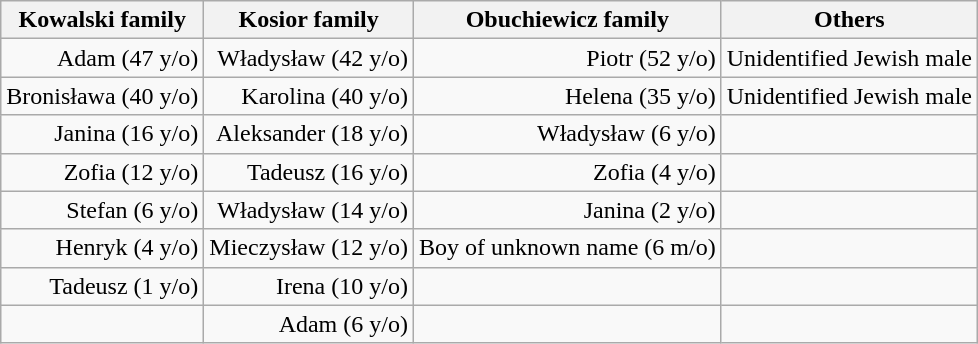<table class="wikitable" style="text-align:right">
<tr>
<th>Kowalski family</th>
<th>Kosior family</th>
<th>Obuchiewicz family</th>
<th>Others</th>
</tr>
<tr>
<td>Adam (47 y/o)</td>
<td>Władysław (42 y/o)</td>
<td>Piotr (52 y/o)</td>
<td>Unidentified Jewish male</td>
</tr>
<tr>
<td>Bronisława (40 y/o)</td>
<td>Karolina (40 y/o)</td>
<td>Helena (35 y/o)</td>
<td>Unidentified Jewish male</td>
</tr>
<tr>
<td>Janina (16 y/o)</td>
<td>Aleksander (18 y/o)</td>
<td>Władysław (6 y/o)</td>
<td></td>
</tr>
<tr>
<td>Zofia (12 y/o)</td>
<td>Tadeusz (16 y/o)</td>
<td>Zofia (4 y/o)</td>
<td></td>
</tr>
<tr>
<td>Stefan (6 y/o)</td>
<td>Władysław (14 y/o)</td>
<td>Janina (2 y/o)</td>
<td></td>
</tr>
<tr>
<td>Henryk (4 y/o)</td>
<td>Mieczysław (12 y/o)</td>
<td>Boy of unknown name (6 m/o)</td>
<td></td>
</tr>
<tr>
<td>Tadeusz (1 y/o)</td>
<td>Irena (10 y/o)</td>
<td></td>
<td></td>
</tr>
<tr>
<td></td>
<td>Adam (6 y/o)</td>
<td></td>
<td></td>
</tr>
</table>
